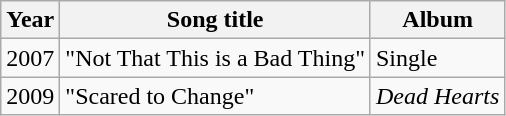<table class="wikitable">
<tr>
<th>Year</th>
<th>Song title</th>
<th>Album</th>
</tr>
<tr>
<td>2007</td>
<td>"Not That This is a Bad Thing"</td>
<td>Single</td>
</tr>
<tr>
<td>2009</td>
<td>"Scared to Change"</td>
<td><em>Dead Hearts</em></td>
</tr>
</table>
